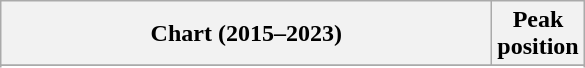<table class="wikitable sortable plainrowheaders" style="text-align:center">
<tr>
<th scope="col" style="width:20em">Chart (2015–2023)</th>
<th scope="col">Peak<br>position</th>
</tr>
<tr>
</tr>
<tr>
</tr>
<tr>
</tr>
<tr>
</tr>
<tr>
</tr>
<tr>
</tr>
<tr>
</tr>
<tr>
</tr>
<tr>
</tr>
<tr>
</tr>
<tr>
</tr>
</table>
